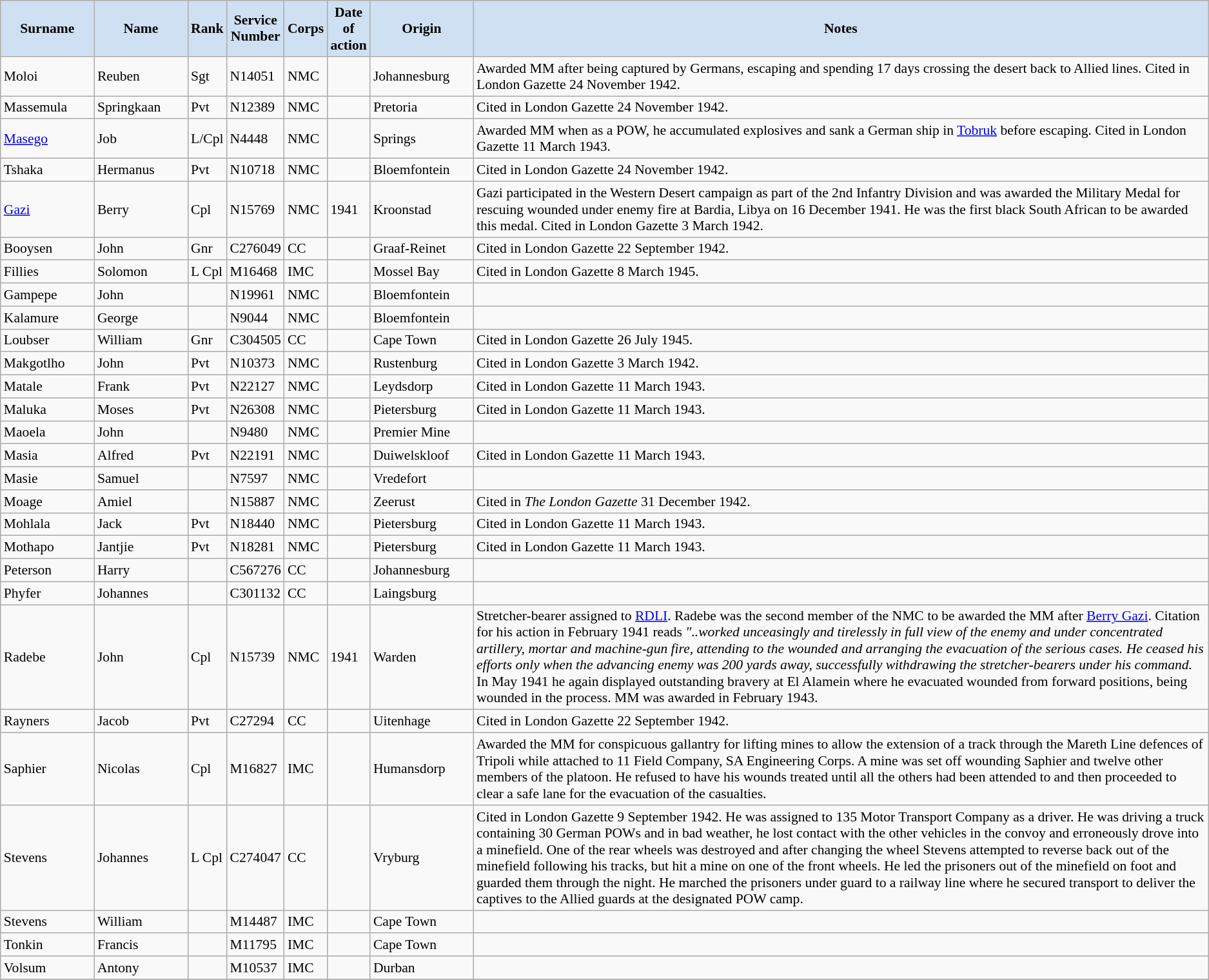<table class="wikitable sortable" style="font-style: normal; font-size: 90%">
<tr>
<th style="background-color: #CEE0F2" width="90">Surname</th>
<th style="background-color: #CEE0F2" width="90">Name</th>
<th style="background-color: #CEE0F2" width="20">Rank</th>
<th style="background-color: #CEE0F2" width="25">Service Number</th>
<th style="background-color: #CEE0F2" width="25">Corps</th>
<th style="background-color: #CEE0F2" width="25">Date of action</th>
<th style="background-color: #CEE0F2" width="100">Origin</th>
<th style="background-color: #CEE0F2"; class=unsortable>Notes</th>
</tr>
<tr>
<td>Moloi</td>
<td>Reuben</td>
<td>Sgt</td>
<td>N14051</td>
<td>NMC</td>
<td></td>
<td>Johannesburg</td>
<td>Awarded MM after being captured by Germans, escaping and spending 17 days crossing the desert back to Allied lines. Cited in London Gazette 24 November 1942.</td>
</tr>
<tr>
<td>Massemula</td>
<td>Springkaan</td>
<td>Pvt</td>
<td>N12389</td>
<td>NMC</td>
<td></td>
<td>Pretoria</td>
<td>Cited in London Gazette 24 November 1942.</td>
</tr>
<tr>
<td><a href='#'>Masego</a></td>
<td>Job</td>
<td>L/Cpl</td>
<td>N4448</td>
<td>NMC</td>
<td></td>
<td>Springs</td>
<td>Awarded MM when as a POW, he accumulated explosives and sank a German ship in <a href='#'>Tobruk</a> before escaping.  Cited in London Gazette 11 March 1943.</td>
</tr>
<tr>
<td>Tshaka</td>
<td>Hermanus</td>
<td>Pvt</td>
<td>N10718</td>
<td>NMC</td>
<td></td>
<td>Bloemfontein</td>
<td>Cited in London Gazette 24 November 1942.</td>
</tr>
<tr>
<td><a href='#'>Gazi</a></td>
<td>Berry</td>
<td>Cpl</td>
<td>N15769</td>
<td>NMC</td>
<td>1941</td>
<td>Kroonstad</td>
<td>Gazi participated in the Western Desert campaign as part of the 2nd Infantry Division and was awarded the Military Medal for rescuing wounded under enemy fire at Bardia, Libya on 16 December 1941. He was the first black South African to be awarded this medal. Cited in London Gazette 3 March 1942.</td>
</tr>
<tr>
<td>Booysen</td>
<td>John</td>
<td>Gnr</td>
<td>C276049</td>
<td>CC</td>
<td></td>
<td>Graaf-Reinet</td>
<td>Cited in London Gazette 22 September 1942.</td>
</tr>
<tr>
<td>Fillies</td>
<td>Solomon</td>
<td>L Cpl</td>
<td>M16468</td>
<td>IMC</td>
<td></td>
<td>Mossel Bay</td>
<td>Cited in London Gazette 8 March 1945.</td>
</tr>
<tr>
<td>Gampepe</td>
<td>John</td>
<td></td>
<td>N19961</td>
<td>NMC</td>
<td></td>
<td>Bloemfontein</td>
<td></td>
</tr>
<tr>
<td>Kalamure</td>
<td>George</td>
<td></td>
<td>N9044</td>
<td>NMC</td>
<td></td>
<td>Bloemfontein</td>
<td></td>
</tr>
<tr>
<td>Loubser</td>
<td>William</td>
<td>Gnr</td>
<td>C304505</td>
<td>CC</td>
<td></td>
<td>Cape Town</td>
<td>Cited in London Gazette 26 July 1945.</td>
</tr>
<tr>
<td>Makgotlho</td>
<td>John</td>
<td>Pvt</td>
<td>N10373</td>
<td>NMC</td>
<td></td>
<td>Rustenburg</td>
<td>Cited in London Gazette 3 March 1942.</td>
</tr>
<tr>
<td>Matale</td>
<td>Frank</td>
<td>Pvt</td>
<td>N22127</td>
<td>NMC</td>
<td></td>
<td>Leydsdorp</td>
<td>Cited in London Gazette 11 March 1943.</td>
</tr>
<tr>
<td>Maluka</td>
<td>Moses</td>
<td>Pvt</td>
<td>N26308</td>
<td>NMC</td>
<td></td>
<td>Pietersburg</td>
<td>Cited in London Gazette 11 March 1943.</td>
</tr>
<tr>
<td>Maoela</td>
<td>John</td>
<td></td>
<td>N9480</td>
<td>NMC</td>
<td></td>
<td>Premier Mine</td>
<td></td>
</tr>
<tr>
<td>Masia</td>
<td>Alfred</td>
<td>Pvt</td>
<td>N22191</td>
<td>NMC</td>
<td></td>
<td>Duiwelskloof</td>
<td>Cited in London Gazette 11 March 1943.</td>
</tr>
<tr>
<td>Masie</td>
<td>Samuel</td>
<td></td>
<td>N7597</td>
<td>NMC</td>
<td></td>
<td>Vredefort</td>
<td></td>
</tr>
<tr>
<td>Moage</td>
<td>Amiel</td>
<td></td>
<td>N15887</td>
<td>NMC</td>
<td></td>
<td>Zeerust</td>
<td>Cited in <em>The London Gazette</em> 31 December 1942.</td>
</tr>
<tr>
<td>Mohlala</td>
<td>Jack</td>
<td>Pvt</td>
<td>N18440</td>
<td>NMC</td>
<td></td>
<td>Pietersburg</td>
<td>Cited in London Gazette 11 March 1943.</td>
</tr>
<tr>
<td>Mothapo</td>
<td>Jantjie</td>
<td>Pvt</td>
<td>N18281</td>
<td>NMC</td>
<td></td>
<td>Pietersburg</td>
<td>Cited in London Gazette 11 March 1943.</td>
</tr>
<tr>
<td>Peterson</td>
<td>Harry</td>
<td></td>
<td>C567276</td>
<td>CC</td>
<td></td>
<td>Johannesburg</td>
<td></td>
</tr>
<tr>
<td>Phyfer</td>
<td>Johannes</td>
<td></td>
<td>C301132</td>
<td>CC</td>
<td></td>
<td>Laingsburg</td>
<td></td>
</tr>
<tr>
<td>Radebe</td>
<td>John</td>
<td>Cpl</td>
<td>N15739</td>
<td>NMC</td>
<td>1941</td>
<td>Warden</td>
<td>Stretcher-bearer assigned to <a href='#'>RDLI</a>.  Radebe was the second member of the NMC to be awarded the MM after <a href='#'>Berry Gazi</a>.  Citation for his action in February 1941 reads <em>"..worked unceasingly and tirelessly in full view of the enemy and under concentrated artillery, mortar and machine-gun fire, attending to the wounded and arranging the evacuation of the serious cases.  He ceased his efforts only when the advancing enemy was 200 yards away, successfully withdrawing the stretcher-bearers under his command.</em>  In May 1941 he again displayed outstanding bravery at El Alamein where he evacuated wounded from forward positions, being wounded in the process.  MM was awarded in February 1943.</td>
</tr>
<tr>
<td>Rayners</td>
<td>Jacob</td>
<td>Pvt</td>
<td>C27294</td>
<td>CC</td>
<td></td>
<td>Uitenhage</td>
<td>Cited in London Gazette 22 September 1942.</td>
</tr>
<tr>
<td>Saphier</td>
<td>Nicolas</td>
<td>Cpl</td>
<td>M16827</td>
<td>IMC</td>
<td></td>
<td>Humansdorp</td>
<td>Awarded the MM for conspicuous gallantry for lifting mines to allow the extension of a track through the Mareth Line defences of Tripoli while attached to 11 Field Company, SA Engineering Corps. A mine was set off wounding Saphier and twelve other members of the platoon.  He refused to have his wounds treated until all the others had been attended to and then proceeded to clear a safe lane for the evacuation of the casualties.</td>
</tr>
<tr>
<td>Stevens</td>
<td>Johannes</td>
<td>L Cpl</td>
<td>C274047</td>
<td>CC</td>
<td></td>
<td>Vryburg</td>
<td>Cited in London Gazette 9 September 1942. He was assigned to 135 Motor Transport Company as a driver.  He was driving a truck containing 30 German POWs and in bad weather, he lost contact with the other vehicles in the convoy and erroneously drove into a minefield.  One of the rear wheels was destroyed and after changing the wheel Stevens attempted to reverse back out of the minefield following his tracks, but hit a mine on one of the front wheels. He led the prisoners out of the minefield on foot and guarded them through the night. He marched the prisoners under guard to a railway line where he secured transport to deliver the captives to the Allied guards at the designated POW camp.</td>
</tr>
<tr>
<td>Stevens</td>
<td>William</td>
<td></td>
<td>M14487</td>
<td>IMC</td>
<td></td>
<td>Cape Town</td>
<td></td>
</tr>
<tr>
<td>Tonkin</td>
<td>Francis</td>
<td></td>
<td>M11795</td>
<td>IMC</td>
<td></td>
<td>Cape Town</td>
<td></td>
</tr>
<tr>
<td>Volsum</td>
<td>Antony</td>
<td></td>
<td>M10537</td>
<td>IMC</td>
<td></td>
<td>Durban</td>
<td></td>
</tr>
<tr>
</tr>
</table>
